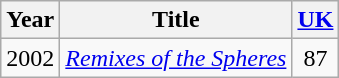<table class="wikitable">
<tr>
<th>Year</th>
<th>Title</th>
<th><a href='#'>UK</a></th>
</tr>
<tr>
<td>2002</td>
<td><em><a href='#'>Remixes of the Spheres</a></em></td>
<td style="text-align:center;">87</td>
</tr>
</table>
